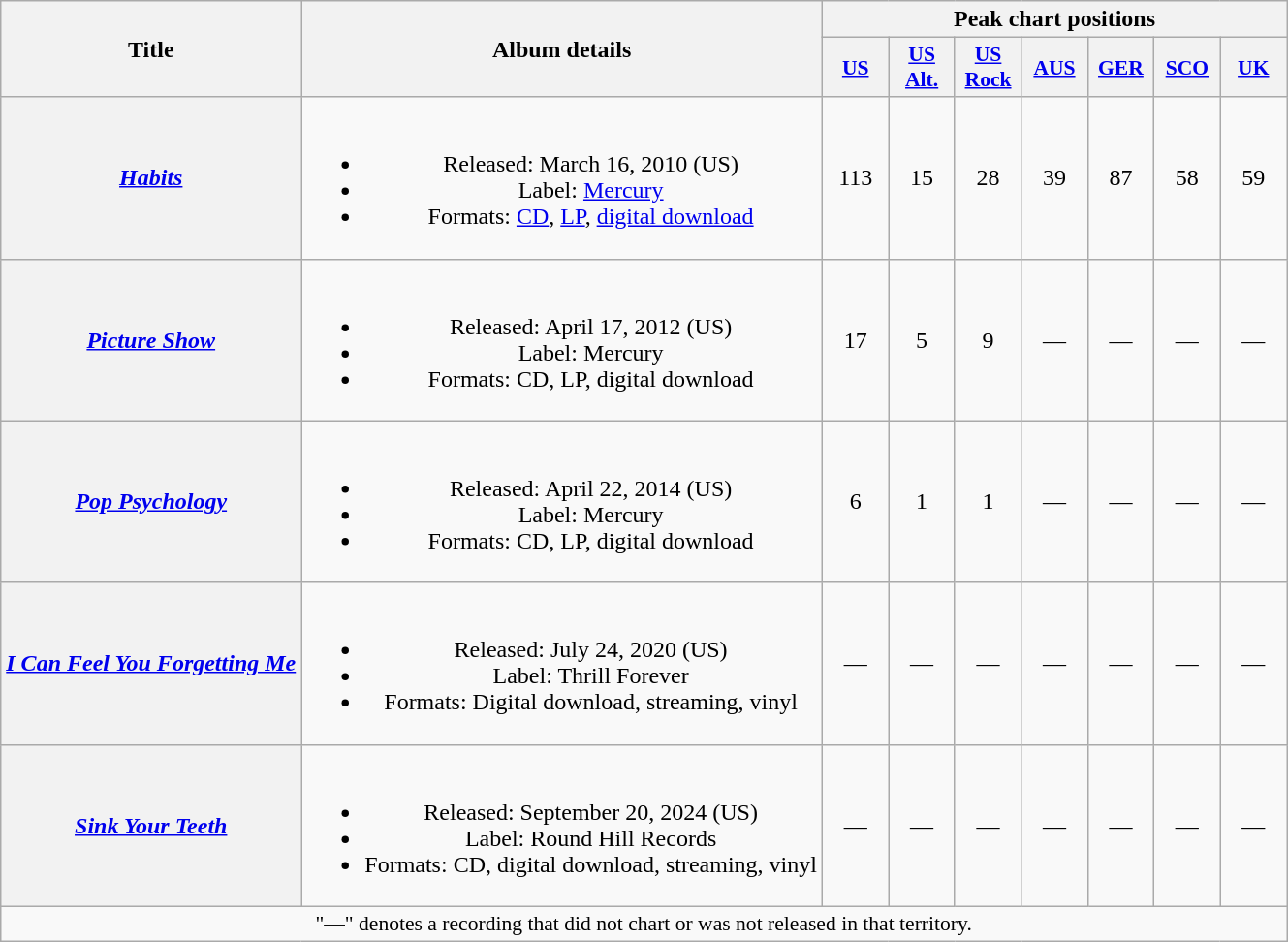<table class="wikitable plainrowheaders" style="text-align:center;" border="1">
<tr>
<th scope="col" rowspan="2">Title</th>
<th scope="col" rowspan="2">Album details</th>
<th scope="col" colspan="7">Peak chart positions</th>
</tr>
<tr>
<th scope="col" style="width:2.7em;font-size:90%;"><a href='#'>US</a><br></th>
<th scope="col" style="width:2.7em;font-size:90%;"><a href='#'>US<br>Alt.</a><br></th>
<th scope="col" style="width:2.7em;font-size:90%;"><a href='#'>US<br>Rock</a><br></th>
<th scope="col" style="width:2.7em;font-size:90%;"><a href='#'>AUS</a><br></th>
<th scope="col" style="width:2.7em;font-size:90%;"><a href='#'>GER</a><br></th>
<th scope="col" style="width:2.7em;font-size:90%;"><a href='#'>SCO</a><br></th>
<th scope="col" style="width:2.7em;font-size:90%;"><a href='#'>UK</a><br></th>
</tr>
<tr>
<th scope="row"><em><a href='#'>Habits</a></em></th>
<td><br><ul><li>Released: March 16, 2010 <span>(US)</span></li><li>Label: <a href='#'>Mercury</a></li><li>Formats: <a href='#'>CD</a>, <a href='#'>LP</a>, <a href='#'>digital download</a></li></ul></td>
<td>113</td>
<td>15</td>
<td>28</td>
<td>39</td>
<td>87</td>
<td>58</td>
<td>59</td>
</tr>
<tr>
<th scope="row"><em><a href='#'>Picture Show</a></em></th>
<td><br><ul><li>Released: April 17, 2012 <span>(US)</span></li><li>Label: Mercury</li><li>Formats: CD, LP, digital download</li></ul></td>
<td>17</td>
<td>5</td>
<td>9</td>
<td>—</td>
<td>—</td>
<td>—</td>
<td>—</td>
</tr>
<tr>
<th scope="row"><em><a href='#'>Pop Psychology</a></em></th>
<td><br><ul><li>Released: April 22, 2014 <span>(US)</span></li><li>Label: Mercury</li><li>Formats: CD, LP, digital download</li></ul></td>
<td>6</td>
<td>1</td>
<td>1</td>
<td>—</td>
<td>—</td>
<td>—</td>
<td>—</td>
</tr>
<tr>
<th scope="row"><em><a href='#'>I Can Feel You Forgetting Me</a></em></th>
<td><br><ul><li>Released: July 24, 2020 <span>(US)</span></li><li>Label: Thrill Forever</li><li>Formats: Digital download, streaming, vinyl</li></ul></td>
<td>—</td>
<td>—</td>
<td>—</td>
<td>—</td>
<td>—</td>
<td>—</td>
<td>—</td>
</tr>
<tr>
<th scope="row"><em><a href='#'>Sink Your Teeth</a></em></th>
<td><br><ul><li>Released: September 20, 2024 <span>(US)</span></li><li>Label: Round Hill Records</li><li>Formats: CD, digital download, streaming, vinyl</li></ul></td>
<td>—</td>
<td>—</td>
<td>—</td>
<td>—</td>
<td>—</td>
<td>—</td>
<td>—</td>
</tr>
<tr>
<td colspan="9" style="font-size:90%">"—" denotes a recording that did not chart or was not released in that territory.</td>
</tr>
</table>
